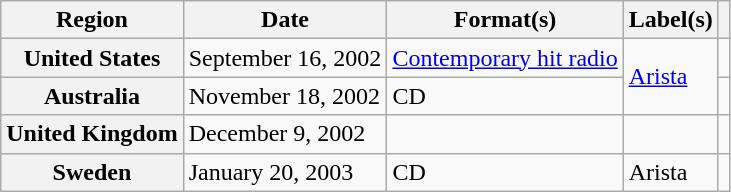<table class="wikitable plainrowheaders">
<tr>
<th scope="col">Region</th>
<th scope="col">Date</th>
<th scope="col">Format(s)</th>
<th scope="col">Label(s)</th>
<th scope="col"></th>
</tr>
<tr>
<th scope="row">United States</th>
<td>September 16, 2002</td>
<td><a href='#'>Contemporary hit radio</a></td>
<td rowspan="2"><a href='#'>Arista</a></td>
<td></td>
</tr>
<tr>
<th scope="row">Australia</th>
<td>November 18, 2002</td>
<td>CD</td>
<td></td>
</tr>
<tr>
<th scope="row">United Kingdom</th>
<td>December 9, 2002</td>
<td></td>
<td></td>
<td></td>
</tr>
<tr>
<th scope="row">Sweden</th>
<td>January 20, 2003</td>
<td>CD</td>
<td>Arista</td>
<td></td>
</tr>
</table>
